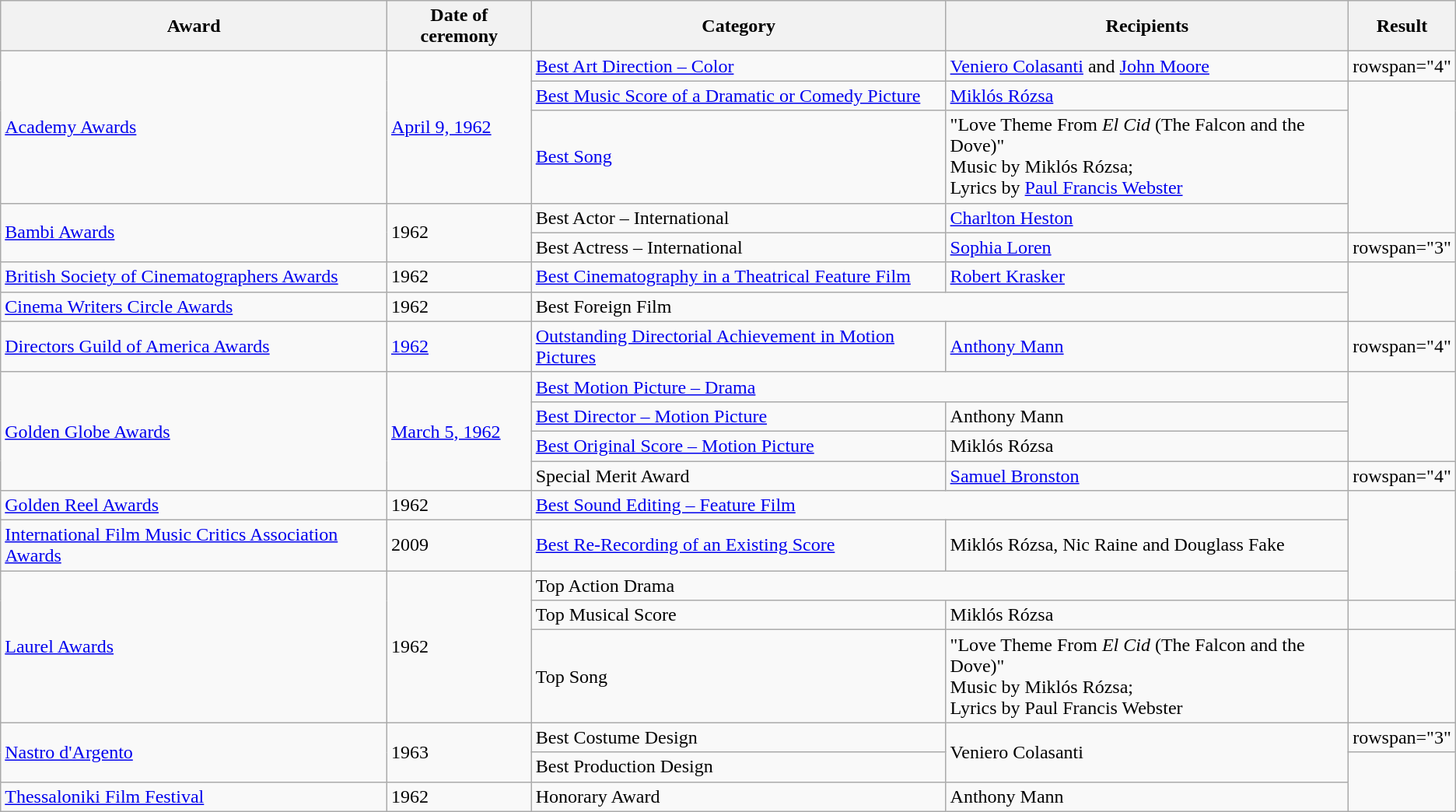<table class="wikitable sortable plainrowheaders">
<tr>
<th>Award</th>
<th>Date of ceremony</th>
<th>Category</th>
<th>Recipients</th>
<th>Result</th>
</tr>
<tr>
<td rowspan="3"><a href='#'>Academy Awards</a></td>
<td rowspan="3"><a href='#'>April 9, 1962</a></td>
<td><a href='#'>Best Art Direction – Color</a></td>
<td><a href='#'>Veniero Colasanti</a> and <a href='#'>John Moore</a></td>
<td>rowspan="4" </td>
</tr>
<tr>
<td><a href='#'>Best Music Score of a Dramatic or Comedy Picture</a></td>
<td><a href='#'>Miklós Rózsa</a></td>
</tr>
<tr>
<td><a href='#'>Best Song</a></td>
<td>"Love Theme From <em>El Cid</em> (The Falcon and the Dove)" <br> Music by Miklós Rózsa; <br> Lyrics by <a href='#'>Paul Francis Webster</a></td>
</tr>
<tr>
<td rowspan="2"><a href='#'>Bambi Awards</a></td>
<td rowspan="2">1962</td>
<td>Best Actor – International</td>
<td><a href='#'>Charlton Heston</a></td>
</tr>
<tr>
<td>Best Actress – International</td>
<td><a href='#'>Sophia Loren</a></td>
<td>rowspan="3" </td>
</tr>
<tr>
<td><a href='#'>British Society of Cinematographers Awards</a></td>
<td>1962</td>
<td><a href='#'>Best Cinematography in a Theatrical Feature Film</a></td>
<td><a href='#'>Robert Krasker</a></td>
</tr>
<tr>
<td><a href='#'>Cinema Writers Circle Awards</a></td>
<td>1962</td>
<td colspan="2">Best Foreign Film</td>
</tr>
<tr>
<td><a href='#'>Directors Guild of America Awards</a></td>
<td><a href='#'>1962</a></td>
<td><a href='#'>Outstanding Directorial Achievement in Motion Pictures</a></td>
<td><a href='#'>Anthony Mann</a></td>
<td>rowspan="4" </td>
</tr>
<tr>
<td rowspan="4"><a href='#'>Golden Globe Awards</a></td>
<td rowspan="4"><a href='#'>March 5, 1962</a></td>
<td colspan="2"><a href='#'>Best Motion Picture – Drama</a></td>
</tr>
<tr>
<td><a href='#'>Best Director – Motion Picture</a></td>
<td>Anthony Mann</td>
</tr>
<tr>
<td><a href='#'>Best Original Score – Motion Picture</a></td>
<td>Miklós Rózsa</td>
</tr>
<tr>
<td>Special Merit Award</td>
<td><a href='#'>Samuel Bronston</a></td>
<td>rowspan="4" </td>
</tr>
<tr>
<td><a href='#'>Golden Reel Awards</a></td>
<td>1962</td>
<td colspan="2"><a href='#'>Best Sound Editing – Feature Film</a></td>
</tr>
<tr>
<td><a href='#'>International Film Music Critics Association Awards</a></td>
<td>2009</td>
<td><a href='#'>Best Re-Recording of an Existing Score</a></td>
<td>Miklós Rózsa, Nic Raine and Douglass Fake</td>
</tr>
<tr>
<td rowspan="3"><a href='#'>Laurel Awards</a></td>
<td rowspan="3">1962</td>
<td colspan="2">Top Action Drama</td>
</tr>
<tr>
<td>Top Musical Score</td>
<td>Miklós Rózsa</td>
<td></td>
</tr>
<tr>
<td>Top Song</td>
<td>"Love Theme From <em>El Cid</em> (The Falcon and the Dove)" <br> Music by Miklós Rózsa; <br> Lyrics by Paul Francis Webster</td>
<td></td>
</tr>
<tr>
<td rowspan="2"><a href='#'>Nastro d'Argento</a></td>
<td rowspan="2">1963</td>
<td>Best Costume Design</td>
<td rowspan="2">Veniero Colasanti</td>
<td>rowspan="3" </td>
</tr>
<tr>
<td>Best Production Design</td>
</tr>
<tr>
<td><a href='#'>Thessaloniki Film Festival</a></td>
<td>1962</td>
<td>Honorary Award</td>
<td>Anthony Mann</td>
</tr>
</table>
